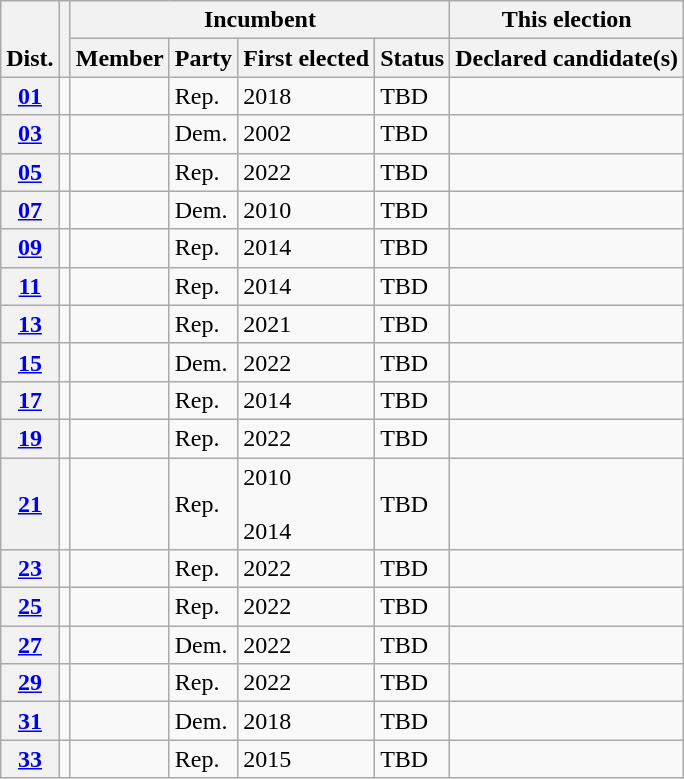<table class="wikitable sortable">
<tr valign="bottom">
<th colspan="1" rowspan="2">Dist.</th>
<th rowspan="2"></th>
<th colspan="4">Incumbent</th>
<th>This election</th>
</tr>
<tr valign="bottom">
<th>Member</th>
<th>Party</th>
<th>First elected</th>
<th>Status </th>
<th colspan="3">Declared candidate(s)</th>
</tr>
<tr>
<th><a href='#'>01</a></th>
<td></td>
<td></td>
<td>Rep.</td>
<td>2018</td>
<td>TBD</td>
<td></td>
</tr>
<tr>
<th><a href='#'>03</a></th>
<td></td>
<td></td>
<td>Dem.</td>
<td>2002</td>
<td>TBD</td>
<td></td>
</tr>
<tr>
<th><a href='#'>05</a></th>
<td></td>
<td></td>
<td>Rep.</td>
<td>2022</td>
<td>TBD</td>
<td></td>
</tr>
<tr>
<th><a href='#'>07</a></th>
<td></td>
<td></td>
<td>Dem.</td>
<td>2010</td>
<td>TBD</td>
<td></td>
</tr>
<tr>
<th><a href='#'>09</a></th>
<td></td>
<td></td>
<td>Rep.</td>
<td>2014</td>
<td>TBD</td>
<td></td>
</tr>
<tr>
<th><a href='#'>11</a></th>
<td></td>
<td></td>
<td>Rep.</td>
<td>2014</td>
<td>TBD</td>
<td></td>
</tr>
<tr>
<th><a href='#'>13</a></th>
<td></td>
<td></td>
<td>Rep.</td>
<td>2021 </td>
<td>TBD</td>
<td></td>
</tr>
<tr>
<th><a href='#'>15</a></th>
<td></td>
<td></td>
<td>Dem.</td>
<td>2022</td>
<td>TBD</td>
<td></td>
</tr>
<tr>
<th><a href='#'>17</a></th>
<td></td>
<td></td>
<td>Rep.</td>
<td>2014</td>
<td>TBD</td>
<td></td>
</tr>
<tr>
<th><a href='#'>19</a></th>
<td></td>
<td></td>
<td>Rep.</td>
<td>2022</td>
<td>TBD</td>
<td></td>
</tr>
<tr>
<th><a href='#'>21</a></th>
<td></td>
<td></td>
<td>Rep.</td>
<td>2010<br><br>2014</td>
<td>TBD</td>
<td></td>
</tr>
<tr>
<th><a href='#'>23</a></th>
<td></td>
<td></td>
<td>Rep.</td>
<td>2022</td>
<td>TBD</td>
<td></td>
</tr>
<tr>
<th><a href='#'>25</a></th>
<td></td>
<td></td>
<td>Rep.</td>
<td>2022</td>
<td>TBD</td>
<td></td>
</tr>
<tr>
<th><a href='#'>27</a></th>
<td></td>
<td></td>
<td>Dem.</td>
<td>2022</td>
<td>TBD</td>
<td></td>
</tr>
<tr>
<th><a href='#'>29</a></th>
<td></td>
<td></td>
<td>Rep.</td>
<td>2022</td>
<td>TBD</td>
<td></td>
</tr>
<tr>
<th><a href='#'>31</a></th>
<td></td>
<td></td>
<td>Dem.</td>
<td>2018</td>
<td>TBD</td>
<td></td>
</tr>
<tr>
<th><a href='#'>33</a></th>
<td></td>
<td></td>
<td>Rep.</td>
<td>2015 </td>
<td>TBD</td>
<td></td>
</tr>
</table>
